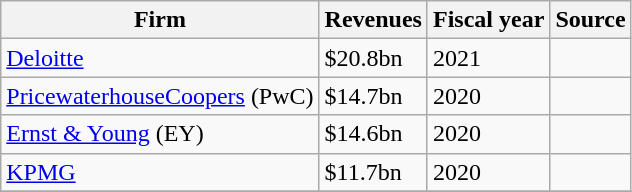<table class="wikitable sortable">
<tr>
<th>Firm</th>
<th>Revenues</th>
<th>Fiscal year</th>
<th>Source</th>
</tr>
<tr>
<td><a href='#'>Deloitte</a></td>
<td>$20.8bn</td>
<td>2021</td>
<td></td>
</tr>
<tr>
<td><a href='#'>PricewaterhouseCoopers</a> (PwC)</td>
<td>$14.7bn</td>
<td>2020</td>
<td></td>
</tr>
<tr>
<td><a href='#'>Ernst & Young</a> (EY)</td>
<td>$14.6bn</td>
<td>2020</td>
<td></td>
</tr>
<tr>
<td><a href='#'>KPMG</a></td>
<td>$11.7bn</td>
<td>2020</td>
<td></td>
</tr>
<tr>
</tr>
</table>
